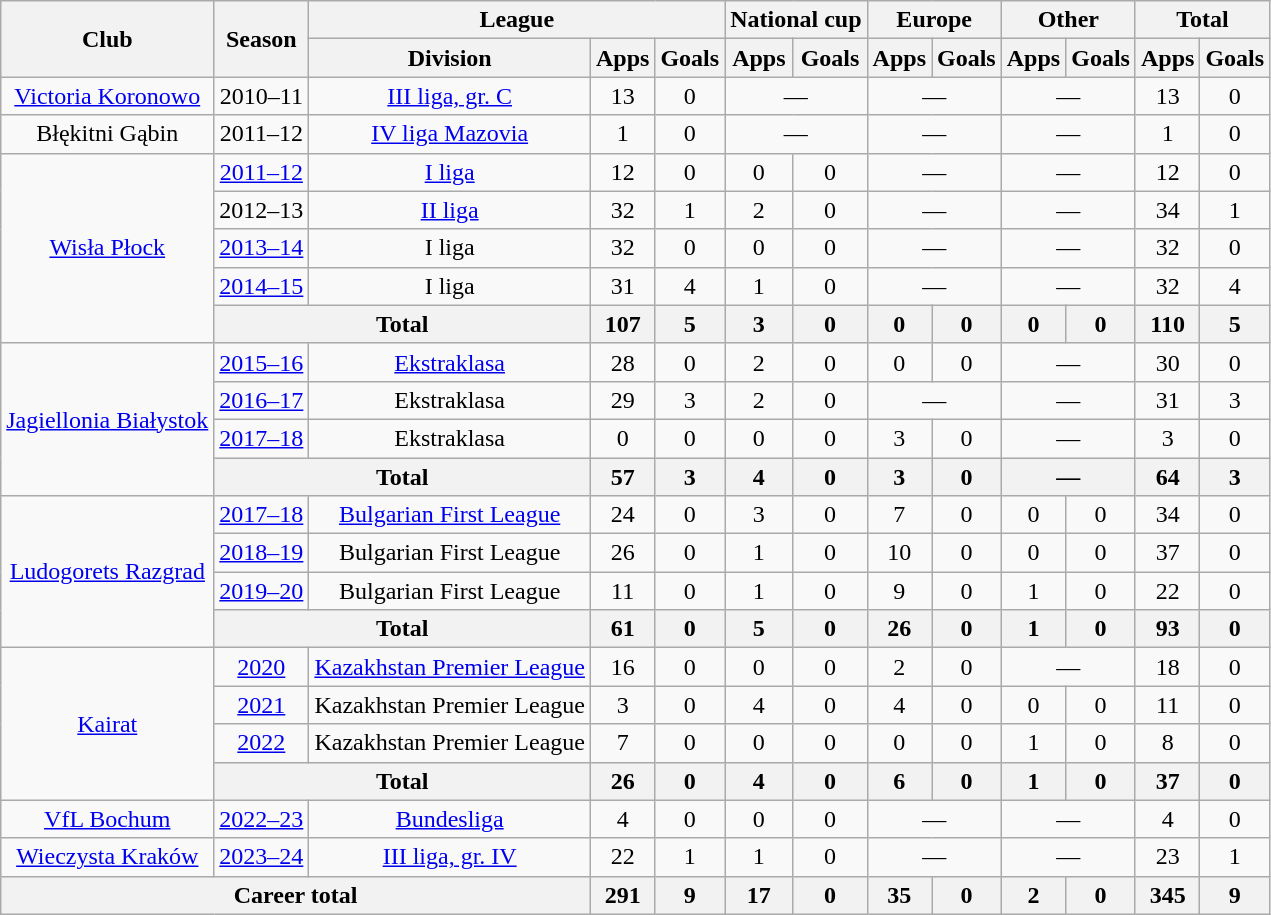<table class="wikitable" style="text-align:center">
<tr>
<th rowspan="2">Club</th>
<th rowspan="2">Season</th>
<th colspan="3">League</th>
<th colspan="2">National cup</th>
<th colspan="2">Europe</th>
<th colspan="2">Other</th>
<th colspan="2">Total</th>
</tr>
<tr>
<th>Division</th>
<th>Apps</th>
<th>Goals</th>
<th>Apps</th>
<th>Goals</th>
<th>Apps</th>
<th>Goals</th>
<th>Apps</th>
<th>Goals</th>
<th>Apps</th>
<th>Goals</th>
</tr>
<tr>
<td><a href='#'>Victoria Koronowo</a></td>
<td>2010–11</td>
<td><a href='#'>III liga, gr. C</a></td>
<td>13</td>
<td>0</td>
<td colspan="2">—</td>
<td colspan="2">—</td>
<td colspan="2">—</td>
<td>13</td>
<td>0</td>
</tr>
<tr>
<td>Błękitni Gąbin</td>
<td>2011–12</td>
<td><a href='#'>IV liga Mazovia</a></td>
<td>1</td>
<td>0</td>
<td colspan="2">—</td>
<td colspan="2">—</td>
<td colspan="2">—</td>
<td>1</td>
<td>0</td>
</tr>
<tr>
<td rowspan="5"><a href='#'>Wisła Płock</a></td>
<td><a href='#'>2011–12</a></td>
<td><a href='#'>I liga</a></td>
<td>12</td>
<td>0</td>
<td>0</td>
<td>0</td>
<td colspan="2">—</td>
<td colspan="2">—</td>
<td>12</td>
<td>0</td>
</tr>
<tr>
<td>2012–13</td>
<td><a href='#'>II liga</a></td>
<td>32</td>
<td>1</td>
<td>2</td>
<td>0</td>
<td colspan="2">—</td>
<td colspan="2">—</td>
<td>34</td>
<td>1</td>
</tr>
<tr>
<td><a href='#'>2013–14</a></td>
<td>I liga</td>
<td>32</td>
<td>0</td>
<td>0</td>
<td>0</td>
<td colspan="2">—</td>
<td colspan="2">—</td>
<td>32</td>
<td>0</td>
</tr>
<tr>
<td><a href='#'>2014–15</a></td>
<td>I liga</td>
<td>31</td>
<td>4</td>
<td>1</td>
<td>0</td>
<td colspan="2">—</td>
<td colspan="2">—</td>
<td>32</td>
<td>4</td>
</tr>
<tr>
<th colspan="2">Total</th>
<th>107</th>
<th>5</th>
<th>3</th>
<th>0</th>
<th>0</th>
<th>0</th>
<th>0</th>
<th>0</th>
<th>110</th>
<th>5</th>
</tr>
<tr>
<td rowspan="4"><a href='#'>Jagiellonia Białystok</a></td>
<td><a href='#'>2015–16</a></td>
<td><a href='#'>Ekstraklasa</a></td>
<td>28</td>
<td>0</td>
<td>2</td>
<td>0</td>
<td>0</td>
<td>0</td>
<td colspan="2">—</td>
<td>30</td>
<td>0</td>
</tr>
<tr>
<td><a href='#'>2016–17</a></td>
<td>Ekstraklasa</td>
<td>29</td>
<td>3</td>
<td>2</td>
<td>0</td>
<td colspan="2">—</td>
<td colspan="2">—</td>
<td>31</td>
<td>3</td>
</tr>
<tr>
<td><a href='#'>2017–18</a></td>
<td>Ekstraklasa</td>
<td>0</td>
<td>0</td>
<td>0</td>
<td>0</td>
<td>3</td>
<td>0</td>
<td colspan="2">—</td>
<td>3</td>
<td>0</td>
</tr>
<tr>
<th colspan="2">Total</th>
<th>57</th>
<th>3</th>
<th>4</th>
<th>0</th>
<th>3</th>
<th>0</th>
<th colspan="2">—</th>
<th>64</th>
<th>3</th>
</tr>
<tr>
<td rowspan="4"><a href='#'>Ludogorets Razgrad</a></td>
<td><a href='#'>2017–18</a></td>
<td><a href='#'>Bulgarian First League</a></td>
<td>24</td>
<td>0</td>
<td>3</td>
<td>0</td>
<td>7</td>
<td>0</td>
<td>0</td>
<td>0</td>
<td>34</td>
<td>0</td>
</tr>
<tr>
<td><a href='#'>2018–19</a></td>
<td>Bulgarian First League</td>
<td>26</td>
<td>0</td>
<td>1</td>
<td>0</td>
<td>10</td>
<td>0</td>
<td>0</td>
<td>0</td>
<td>37</td>
<td>0</td>
</tr>
<tr>
<td><a href='#'>2019–20</a></td>
<td>Bulgarian First League</td>
<td>11</td>
<td>0</td>
<td>1</td>
<td>0</td>
<td>9</td>
<td>0</td>
<td>1</td>
<td>0</td>
<td>22</td>
<td>0</td>
</tr>
<tr>
<th colspan="2">Total</th>
<th>61</th>
<th>0</th>
<th>5</th>
<th>0</th>
<th>26</th>
<th>0</th>
<th>1</th>
<th>0</th>
<th>93</th>
<th>0</th>
</tr>
<tr>
<td rowspan="4"><a href='#'>Kairat</a></td>
<td><a href='#'>2020</a></td>
<td><a href='#'>Kazakhstan Premier League</a></td>
<td>16</td>
<td>0</td>
<td>0</td>
<td>0</td>
<td>2</td>
<td>0</td>
<td colspan="2">—</td>
<td>18</td>
<td>0</td>
</tr>
<tr>
<td><a href='#'>2021</a></td>
<td>Kazakhstan Premier League</td>
<td>3</td>
<td>0</td>
<td>4</td>
<td>0</td>
<td>4</td>
<td>0</td>
<td>0</td>
<td>0</td>
<td>11</td>
<td>0</td>
</tr>
<tr>
<td><a href='#'>2022</a></td>
<td>Kazakhstan Premier League</td>
<td>7</td>
<td>0</td>
<td>0</td>
<td>0</td>
<td>0</td>
<td>0</td>
<td>1</td>
<td>0</td>
<td>8</td>
<td>0</td>
</tr>
<tr>
<th colspan="2">Total</th>
<th>26</th>
<th>0</th>
<th>4</th>
<th>0</th>
<th>6</th>
<th>0</th>
<th>1</th>
<th>0</th>
<th>37</th>
<th>0</th>
</tr>
<tr>
<td><a href='#'>VfL Bochum</a></td>
<td><a href='#'>2022–23</a></td>
<td><a href='#'>Bundesliga</a></td>
<td>4</td>
<td>0</td>
<td>0</td>
<td>0</td>
<td colspan="2">—</td>
<td colspan="2">—</td>
<td>4</td>
<td>0</td>
</tr>
<tr>
<td><a href='#'>Wieczysta Kraków</a></td>
<td><a href='#'>2023–24</a></td>
<td><a href='#'>III liga, gr. IV</a></td>
<td>22</td>
<td>1</td>
<td>1</td>
<td>0</td>
<td colspan="2">—</td>
<td colspan="2">—</td>
<td>23</td>
<td>1</td>
</tr>
<tr>
<th colspan="3">Career total</th>
<th>291</th>
<th>9</th>
<th>17</th>
<th>0</th>
<th>35</th>
<th>0</th>
<th>2</th>
<th>0</th>
<th>345</th>
<th>9</th>
</tr>
</table>
